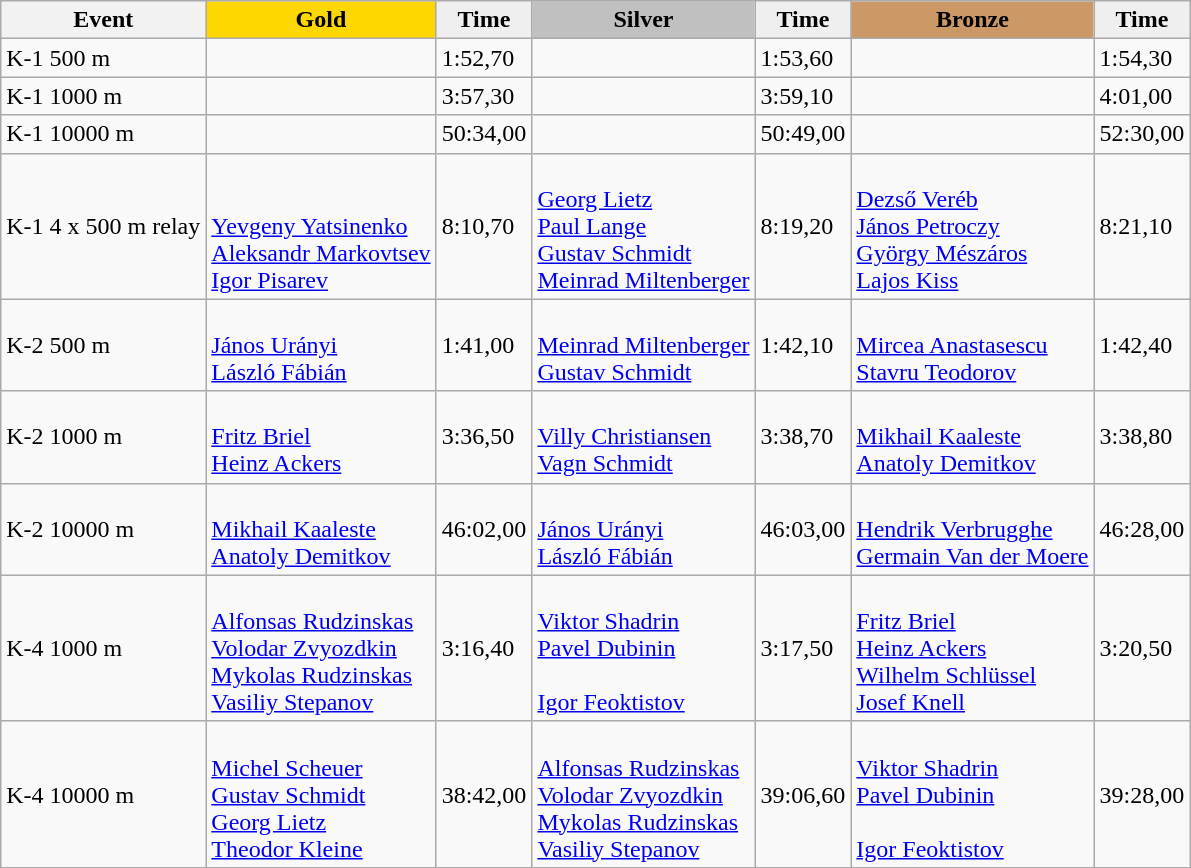<table class="wikitable">
<tr>
<th>Event</th>
<td align=center bgcolor="gold"><strong>Gold</strong></td>
<td align=center bgcolor="EFEFEF"><strong>Time</strong></td>
<td align=center bgcolor="silver"><strong>Silver</strong></td>
<td align=center bgcolor="EFEFEF"><strong>Time</strong></td>
<td align=center bgcolor="CC9966"><strong>Bronze</strong></td>
<td align=center bgcolor="EFEFEF"><strong>Time</strong></td>
</tr>
<tr>
<td>K-1 500 m</td>
<td></td>
<td>1:52,70</td>
<td></td>
<td>1:53,60</td>
<td></td>
<td>1:54,30</td>
</tr>
<tr>
<td>K-1 1000 m</td>
<td></td>
<td>3:57,30</td>
<td></td>
<td>3:59,10</td>
<td></td>
<td>4:01,00</td>
</tr>
<tr>
<td>K-1 10000 m</td>
<td></td>
<td>50:34,00</td>
<td></td>
<td>50:49,00</td>
<td></td>
<td>52:30,00</td>
</tr>
<tr>
<td>K-1 4 x 500 m relay</td>
<td><br><br><a href='#'>Yevgeny Yatsinenko</a><br><a href='#'>Aleksandr Markovtsev</a><br><a href='#'>Igor Pisarev</a></td>
<td>8:10,70</td>
<td><br><a href='#'>Georg Lietz</a><br><a href='#'>Paul Lange</a><br><a href='#'>Gustav Schmidt</a><br><a href='#'>Meinrad Miltenberger</a></td>
<td>8:19,20</td>
<td><br><a href='#'>Dezső Veréb</a><br><a href='#'>János Petroczy</a><br><a href='#'>György Mészáros</a><br><a href='#'>Lajos Kiss</a></td>
<td>8:21,10</td>
</tr>
<tr>
<td>K-2 500 m</td>
<td><br><a href='#'>János Urányi</a><br><a href='#'>László Fábián</a></td>
<td>1:41,00</td>
<td><br><a href='#'>Meinrad Miltenberger</a><br><a href='#'>Gustav Schmidt</a></td>
<td>1:42,10</td>
<td><br><a href='#'>Mircea Anastasescu</a><br><a href='#'>Stavru Teodorov</a></td>
<td>1:42,40</td>
</tr>
<tr>
<td>K-2 1000 m</td>
<td><br><a href='#'>Fritz Briel</a><br><a href='#'>Heinz Ackers</a></td>
<td>3:36,50</td>
<td><br><a href='#'>Villy Christiansen</a><br><a href='#'>Vagn Schmidt</a></td>
<td>3:38,70</td>
<td><br><a href='#'>Mikhail Kaaleste</a><br><a href='#'>Anatoly Demitkov</a></td>
<td>3:38,80</td>
</tr>
<tr>
<td>K-2 10000 m</td>
<td><br><a href='#'>Mikhail Kaaleste</a><br><a href='#'>Anatoly Demitkov</a></td>
<td>46:02,00</td>
<td><br><a href='#'>János Urányi</a><br><a href='#'>László Fábián</a></td>
<td>46:03,00</td>
<td><br><a href='#'>Hendrik Verbrugghe</a><br><a href='#'>Germain Van der Moere</a></td>
<td>46:28,00</td>
</tr>
<tr>
<td>K-4 1000 m</td>
<td><br><a href='#'>Alfonsas Rudzinskas</a><br><a href='#'>Volodar Zvyozdkin</a><br><a href='#'>Mykolas Rudzinskas</a><br><a href='#'>Vasiliy Stepanov</a></td>
<td>3:16,40</td>
<td><br><a href='#'>Viktor Shadrin</a><br><a href='#'>Pavel Dubinin</a><br><br><a href='#'>Igor Feoktistov</a></td>
<td>3:17,50</td>
<td><br><a href='#'>Fritz Briel</a><br><a href='#'>Heinz Ackers</a><br><a href='#'>Wilhelm Schlüssel</a><br><a href='#'>Josef Knell</a></td>
<td>3:20,50</td>
</tr>
<tr>
<td>K-4 10000 m</td>
<td><br><a href='#'>Michel Scheuer</a><br><a href='#'>Gustav Schmidt</a><br><a href='#'>Georg Lietz</a><br><a href='#'>Theodor Kleine</a></td>
<td>38:42,00</td>
<td><br><a href='#'>Alfonsas Rudzinskas</a><br><a href='#'>Volodar Zvyozdkin</a><br><a href='#'>Mykolas Rudzinskas</a><br><a href='#'>Vasiliy Stepanov</a></td>
<td>39:06,60</td>
<td><br><a href='#'>Viktor Shadrin</a><br><a href='#'>Pavel Dubinin</a><br><br><a href='#'>Igor Feoktistov</a></td>
<td>39:28,00</td>
</tr>
</table>
